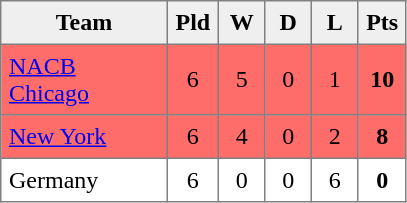<table style=border-collapse:collapse border=1 cellspacing=0 cellpadding=5>
<tr align=center bgcolor=#efefef>
<th width=100>Team</th>
<th width=20>Pld</th>
<th width=20>W</th>
<th width=20>D</th>
<th width=20>L</th>
<th width=20>Pts</th>
</tr>
<tr align=center style="background:#ff6d6b;">
<td style="text-align:left;"><a href='#'>NACB Chicago</a></td>
<td>6</td>
<td>5</td>
<td>0</td>
<td>1</td>
<td><strong>10</strong></td>
</tr>
<tr align=center style="background:#ff6d6b;">
<td style="text-align:left;"> <a href='#'>New York</a></td>
<td>6</td>
<td>4</td>
<td>0</td>
<td>2</td>
<td><strong>8</strong></td>
</tr>
<tr align=center ">
<td style="text-align:left;"> Germany</td>
<td>6</td>
<td>0</td>
<td>0</td>
<td>6</td>
<td><strong>0</strong></td>
</tr>
</table>
